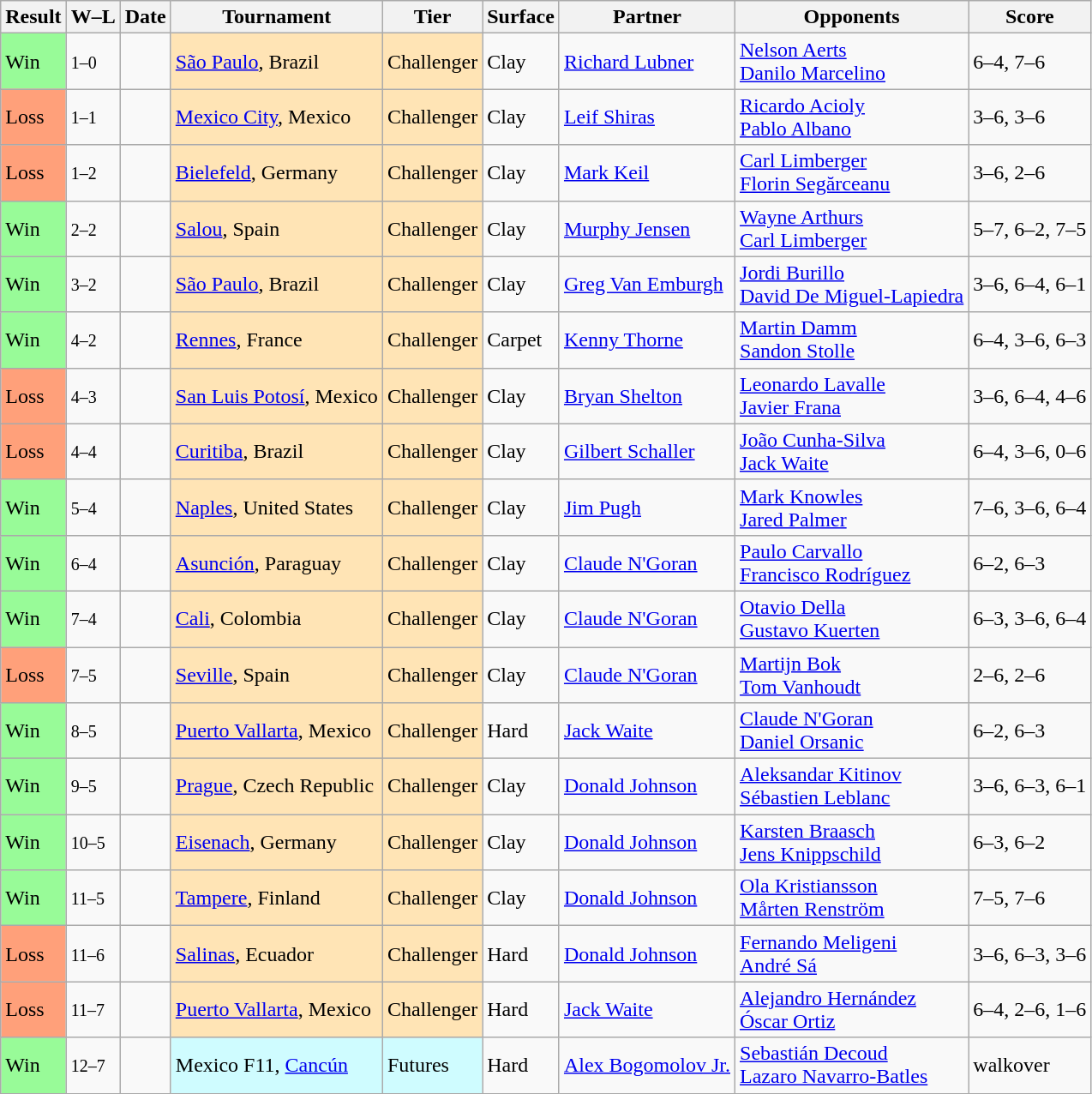<table class="sortable wikitable">
<tr>
<th>Result</th>
<th class="unsortable">W–L</th>
<th>Date</th>
<th>Tournament</th>
<th>Tier</th>
<th>Surface</th>
<th>Partner</th>
<th>Opponents</th>
<th class="unsortable">Score</th>
</tr>
<tr>
<td style="background:#98fb98;">Win</td>
<td><small>1–0</small></td>
<td></td>
<td style="background:moccasin;"><a href='#'>São Paulo</a>, Brazil</td>
<td style="background:moccasin;">Challenger</td>
<td>Clay</td>
<td> <a href='#'>Richard Lubner</a></td>
<td> <a href='#'>Nelson Aerts</a> <br>  <a href='#'>Danilo Marcelino</a></td>
<td>6–4, 7–6</td>
</tr>
<tr>
<td style="background:#ffa07a;">Loss</td>
<td><small>1–1</small></td>
<td></td>
<td style="background:moccasin;"><a href='#'>Mexico City</a>, Mexico</td>
<td style="background:moccasin;">Challenger</td>
<td>Clay</td>
<td> <a href='#'>Leif Shiras</a></td>
<td> <a href='#'>Ricardo Acioly</a> <br>  <a href='#'>Pablo Albano</a></td>
<td>3–6, 3–6</td>
</tr>
<tr>
<td style="background:#ffa07a;">Loss</td>
<td><small>1–2</small></td>
<td></td>
<td style="background:moccasin;"><a href='#'>Bielefeld</a>, Germany</td>
<td style="background:moccasin;">Challenger</td>
<td>Clay</td>
<td> <a href='#'>Mark Keil</a></td>
<td> <a href='#'>Carl Limberger</a> <br>  <a href='#'>Florin Segărceanu</a></td>
<td>3–6, 2–6</td>
</tr>
<tr>
<td style="background:#98fb98;">Win</td>
<td><small>2–2</small></td>
<td></td>
<td style="background:moccasin;"><a href='#'>Salou</a>, Spain</td>
<td style="background:moccasin;">Challenger</td>
<td>Clay</td>
<td> <a href='#'>Murphy Jensen</a></td>
<td> <a href='#'>Wayne Arthurs</a> <br>  <a href='#'>Carl Limberger</a></td>
<td>5–7, 6–2, 7–5</td>
</tr>
<tr>
<td style="background:#98fb98;">Win</td>
<td><small>3–2</small></td>
<td></td>
<td style="background:moccasin;"><a href='#'>São Paulo</a>, Brazil</td>
<td style="background:moccasin;">Challenger</td>
<td>Clay</td>
<td> <a href='#'>Greg Van Emburgh</a></td>
<td> <a href='#'>Jordi Burillo</a> <br>  <a href='#'>David De Miguel-Lapiedra</a></td>
<td>3–6, 6–4, 6–1</td>
</tr>
<tr>
<td style="background:#98fb98;">Win</td>
<td><small>4–2</small></td>
<td></td>
<td style="background:moccasin;"><a href='#'>Rennes</a>, France</td>
<td style="background:moccasin;">Challenger</td>
<td>Carpet</td>
<td> <a href='#'>Kenny Thorne</a></td>
<td> <a href='#'>Martin Damm</a> <br>  <a href='#'>Sandon Stolle</a></td>
<td>6–4, 3–6, 6–3</td>
</tr>
<tr>
<td style="background:#ffa07a;">Loss</td>
<td><small>4–3</small></td>
<td></td>
<td style="background:moccasin;"><a href='#'>San Luis Potosí</a>, Mexico</td>
<td style="background:moccasin;">Challenger</td>
<td>Clay</td>
<td> <a href='#'>Bryan Shelton</a></td>
<td> <a href='#'>Leonardo Lavalle</a> <br>  <a href='#'>Javier Frana</a></td>
<td>3–6, 6–4, 4–6</td>
</tr>
<tr>
<td style="background:#ffa07a;">Loss</td>
<td><small>4–4</small></td>
<td></td>
<td style="background:moccasin;"><a href='#'>Curitiba</a>, Brazil</td>
<td style="background:moccasin;">Challenger</td>
<td>Clay</td>
<td> <a href='#'>Gilbert Schaller</a></td>
<td> <a href='#'>João Cunha-Silva</a> <br>  <a href='#'>Jack Waite</a></td>
<td>6–4, 3–6, 0–6</td>
</tr>
<tr>
<td style="background:#98fb98;">Win</td>
<td><small>5–4</small></td>
<td></td>
<td style="background:moccasin;"><a href='#'>Naples</a>, United States</td>
<td style="background:moccasin;">Challenger</td>
<td>Clay</td>
<td> <a href='#'>Jim Pugh</a></td>
<td> <a href='#'>Mark Knowles</a> <br>  <a href='#'>Jared Palmer</a></td>
<td>7–6, 3–6, 6–4</td>
</tr>
<tr>
<td style="background:#98fb98;">Win</td>
<td><small>6–4</small></td>
<td></td>
<td style="background:moccasin;"><a href='#'>Asunción</a>, Paraguay</td>
<td style="background:moccasin;">Challenger</td>
<td>Clay</td>
<td> <a href='#'>Claude N'Goran</a></td>
<td> <a href='#'>Paulo Carvallo</a> <br>  <a href='#'>Francisco Rodríguez</a></td>
<td>6–2, 6–3</td>
</tr>
<tr>
<td style="background:#98fb98;">Win</td>
<td><small>7–4</small></td>
<td></td>
<td style="background:moccasin;"><a href='#'>Cali</a>, Colombia</td>
<td style="background:moccasin;">Challenger</td>
<td>Clay</td>
<td> <a href='#'>Claude N'Goran</a></td>
<td> <a href='#'>Otavio Della</a> <br>  <a href='#'>Gustavo Kuerten</a></td>
<td>6–3, 3–6, 6–4</td>
</tr>
<tr>
<td style="background:#ffa07a;">Loss</td>
<td><small>7–5</small></td>
<td></td>
<td style="background:moccasin;"><a href='#'>Seville</a>, Spain</td>
<td style="background:moccasin;">Challenger</td>
<td>Clay</td>
<td> <a href='#'>Claude N'Goran</a></td>
<td> <a href='#'>Martijn Bok</a> <br>  <a href='#'>Tom Vanhoudt</a></td>
<td>2–6, 2–6</td>
</tr>
<tr>
<td style="background:#98fb98;">Win</td>
<td><small>8–5</small></td>
<td></td>
<td style="background:moccasin;"><a href='#'>Puerto Vallarta</a>, Mexico</td>
<td style="background:moccasin;">Challenger</td>
<td>Hard</td>
<td> <a href='#'>Jack Waite</a></td>
<td> <a href='#'>Claude N'Goran</a> <br>  <a href='#'>Daniel Orsanic</a></td>
<td>6–2, 6–3</td>
</tr>
<tr>
<td style="background:#98fb98;">Win</td>
<td><small>9–5</small></td>
<td></td>
<td style="background:moccasin;"><a href='#'>Prague</a>, Czech Republic</td>
<td style="background:moccasin;">Challenger</td>
<td>Clay</td>
<td> <a href='#'>Donald Johnson</a></td>
<td> <a href='#'>Aleksandar Kitinov</a> <br>  <a href='#'>Sébastien Leblanc</a></td>
<td>3–6, 6–3, 6–1</td>
</tr>
<tr>
<td style="background:#98fb98;">Win</td>
<td><small>10–5</small></td>
<td></td>
<td style="background:moccasin;"><a href='#'>Eisenach</a>, Germany</td>
<td style="background:moccasin;">Challenger</td>
<td>Clay</td>
<td> <a href='#'>Donald Johnson</a></td>
<td> <a href='#'>Karsten Braasch</a> <br>  <a href='#'>Jens Knippschild</a></td>
<td>6–3, 6–2</td>
</tr>
<tr>
<td style="background:#98fb98;">Win</td>
<td><small>11–5</small></td>
<td></td>
<td style="background:moccasin;"><a href='#'>Tampere</a>, Finland</td>
<td style="background:moccasin;">Challenger</td>
<td>Clay</td>
<td> <a href='#'>Donald Johnson</a></td>
<td> <a href='#'>Ola Kristiansson</a> <br>  <a href='#'>Mårten Renström</a></td>
<td>7–5, 7–6</td>
</tr>
<tr>
<td style="background:#ffa07a;">Loss</td>
<td><small>11–6</small></td>
<td></td>
<td style="background:moccasin;"><a href='#'>Salinas</a>, Ecuador</td>
<td style="background:moccasin;">Challenger</td>
<td>Hard</td>
<td> <a href='#'>Donald Johnson</a></td>
<td> <a href='#'>Fernando Meligeni</a> <br>  <a href='#'>André Sá</a></td>
<td>3–6, 6–3, 3–6</td>
</tr>
<tr>
<td style="background:#ffa07a;">Loss</td>
<td><small>11–7</small></td>
<td></td>
<td style="background:moccasin;"><a href='#'>Puerto Vallarta</a>, Mexico</td>
<td style="background:moccasin;">Challenger</td>
<td>Hard</td>
<td> <a href='#'>Jack Waite</a></td>
<td> <a href='#'>Alejandro Hernández</a> <br>  <a href='#'>Óscar Ortiz</a></td>
<td>6–4, 2–6, 1–6</td>
</tr>
<tr>
<td style="background:#98fb98;">Win</td>
<td><small>12–7</small></td>
<td></td>
<td style="background:#cffcff;">Mexico F11, <a href='#'>Cancún</a></td>
<td style="background:#cffcff;">Futures</td>
<td>Hard</td>
<td> <a href='#'>Alex Bogomolov Jr.</a></td>
<td> <a href='#'>Sebastián Decoud</a> <br>  <a href='#'>Lazaro Navarro-Batles</a></td>
<td>walkover</td>
</tr>
</table>
